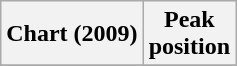<table class="wikitable plainrowheaders sortable" style="text-align:center;">
<tr>
<th scope="col">Chart (2009)</th>
<th scope="col">Peak<br>position</th>
</tr>
<tr>
</tr>
</table>
